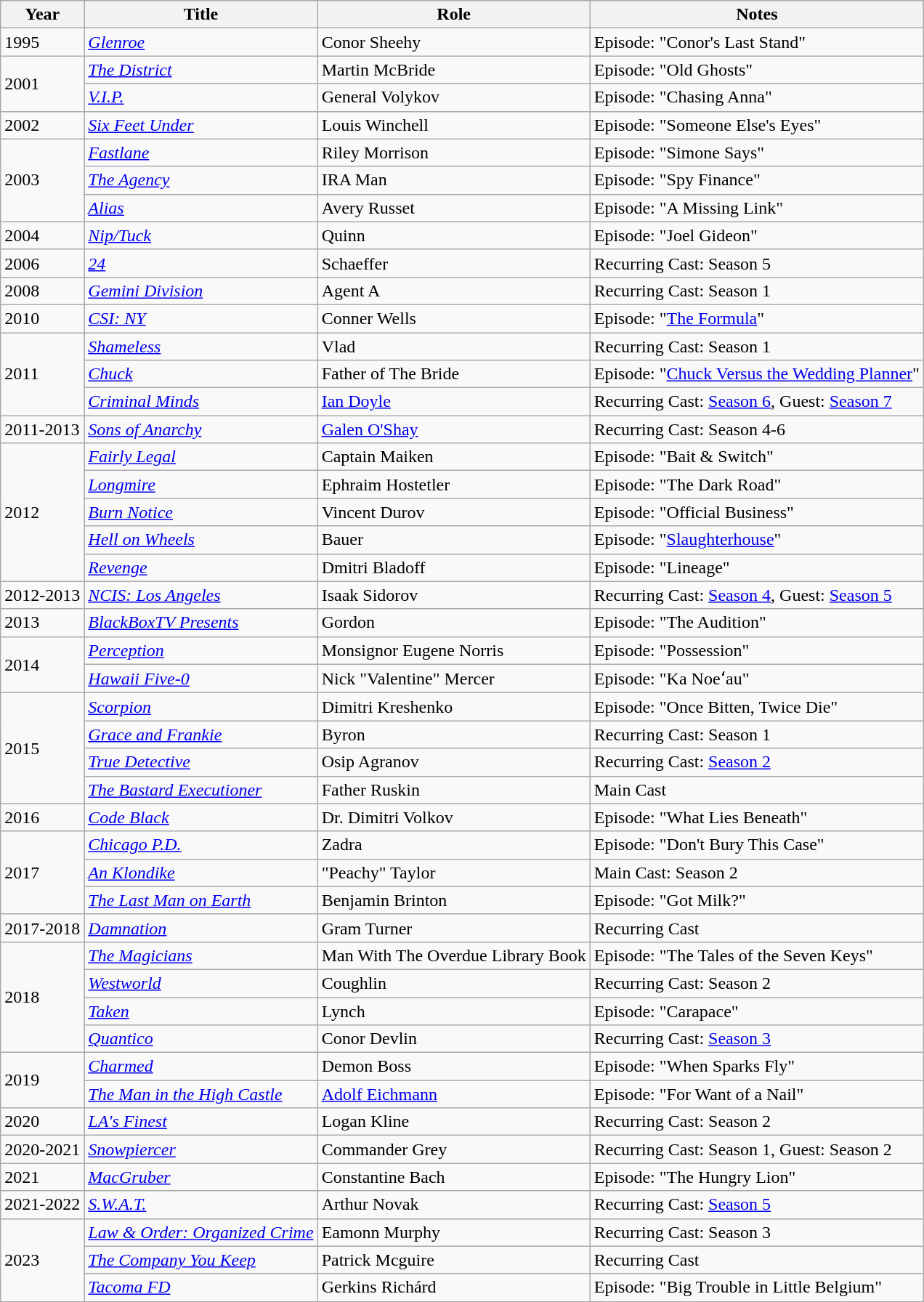<table class = "wikitable sortable">
<tr>
<th>Year</th>
<th>Title</th>
<th>Role</th>
<th>Notes</th>
</tr>
<tr>
<td>1995</td>
<td><em><a href='#'>Glenroe</a></em></td>
<td>Conor Sheehy</td>
<td>Episode: "Conor's Last Stand"</td>
</tr>
<tr>
<td rowspan="2">2001</td>
<td><em><a href='#'>The District</a></em></td>
<td>Martin McBride</td>
<td>Episode: "Old Ghosts"</td>
</tr>
<tr>
<td><em><a href='#'>V.I.P.</a></em></td>
<td>General Volykov</td>
<td>Episode: "Chasing Anna"</td>
</tr>
<tr>
<td>2002</td>
<td><em><a href='#'>Six Feet Under</a></em></td>
<td>Louis Winchell</td>
<td>Episode: "Someone Else's Eyes"</td>
</tr>
<tr>
<td rowspan="3">2003</td>
<td><em><a href='#'>Fastlane</a></em></td>
<td>Riley Morrison</td>
<td>Episode: "Simone Says"</td>
</tr>
<tr>
<td><em><a href='#'>The Agency</a></em></td>
<td>IRA Man</td>
<td>Episode: "Spy Finance"</td>
</tr>
<tr>
<td><em><a href='#'>Alias</a></em></td>
<td>Avery Russet</td>
<td>Episode: "A Missing Link"</td>
</tr>
<tr>
<td>2004</td>
<td><em><a href='#'>Nip/Tuck</a></em></td>
<td>Quinn</td>
<td>Episode: "Joel Gideon"</td>
</tr>
<tr>
<td>2006</td>
<td><em><a href='#'>24</a></em></td>
<td>Schaeffer</td>
<td>Recurring Cast: Season 5</td>
</tr>
<tr>
<td>2008</td>
<td><em><a href='#'>Gemini Division</a></em></td>
<td>Agent A</td>
<td>Recurring Cast: Season 1</td>
</tr>
<tr>
<td>2010</td>
<td><em><a href='#'>CSI: NY</a></em></td>
<td>Conner Wells</td>
<td>Episode: "<a href='#'>The Formula</a>"</td>
</tr>
<tr>
<td rowspan="3">2011</td>
<td><em><a href='#'>Shameless</a></em></td>
<td>Vlad</td>
<td>Recurring Cast: Season 1</td>
</tr>
<tr>
<td><em><a href='#'>Chuck</a></em></td>
<td>Father of The Bride</td>
<td>Episode: "<a href='#'>Chuck Versus the Wedding Planner</a>"</td>
</tr>
<tr>
<td><em><a href='#'>Criminal Minds</a></em></td>
<td><a href='#'>Ian Doyle</a></td>
<td>Recurring Cast: <a href='#'>Season 6</a>, Guest: <a href='#'>Season 7</a></td>
</tr>
<tr>
<td>2011-2013</td>
<td><em><a href='#'>Sons of Anarchy</a></em></td>
<td><a href='#'>Galen O'Shay</a></td>
<td>Recurring Cast: Season 4-6</td>
</tr>
<tr>
<td rowspan="5">2012</td>
<td><em><a href='#'>Fairly Legal</a></em></td>
<td>Captain Maiken</td>
<td>Episode: "Bait & Switch"</td>
</tr>
<tr>
<td><em><a href='#'>Longmire</a></em></td>
<td>Ephraim Hostetler</td>
<td>Episode: "The Dark Road"</td>
</tr>
<tr>
<td><em><a href='#'>Burn Notice</a></em></td>
<td>Vincent Durov</td>
<td>Episode: "Official Business"</td>
</tr>
<tr>
<td><em><a href='#'>Hell on Wheels</a></em></td>
<td>Bauer</td>
<td>Episode: "<a href='#'>Slaughterhouse</a>"</td>
</tr>
<tr>
<td><em><a href='#'>Revenge</a></em></td>
<td>Dmitri Bladoff</td>
<td>Episode: "Lineage"</td>
</tr>
<tr>
<td>2012-2013</td>
<td><em><a href='#'>NCIS: Los Angeles</a></em></td>
<td>Isaak Sidorov</td>
<td>Recurring Cast: <a href='#'>Season 4</a>, Guest: <a href='#'>Season 5</a></td>
</tr>
<tr>
<td>2013</td>
<td><em><a href='#'>BlackBoxTV Presents</a></em></td>
<td>Gordon</td>
<td>Episode: "The Audition"</td>
</tr>
<tr>
<td rowspan="2">2014</td>
<td><em><a href='#'>Perception</a></em></td>
<td>Monsignor Eugene Norris</td>
<td>Episode: "Possession"</td>
</tr>
<tr>
<td><em><a href='#'>Hawaii Five-0</a></em></td>
<td>Nick "Valentine" Mercer</td>
<td>Episode: "Ka Noeʻau"</td>
</tr>
<tr>
<td rowspan="4">2015</td>
<td><em><a href='#'>Scorpion</a></em> </td>
<td>Dimitri Kreshenko</td>
<td>Episode: "Once Bitten, Twice Die"</td>
</tr>
<tr>
<td><em><a href='#'>Grace and Frankie</a></em></td>
<td>Byron</td>
<td>Recurring Cast: Season 1</td>
</tr>
<tr>
<td><em><a href='#'>True Detective</a></em></td>
<td>Osip Agranov</td>
<td>Recurring Cast: <a href='#'>Season 2</a></td>
</tr>
<tr>
<td><em><a href='#'>The Bastard Executioner</a></em></td>
<td>Father Ruskin</td>
<td>Main Cast</td>
</tr>
<tr>
<td>2016</td>
<td><em><a href='#'>Code Black</a></em></td>
<td>Dr. Dimitri Volkov</td>
<td>Episode: "What Lies Beneath"</td>
</tr>
<tr>
<td rowspan="3">2017</td>
<td><em><a href='#'>Chicago P.D.</a></em></td>
<td>Zadra</td>
<td>Episode: "Don't Bury This Case"</td>
</tr>
<tr>
<td><em><a href='#'>An Klondike</a></em></td>
<td>"Peachy" Taylor</td>
<td>Main Cast: Season 2</td>
</tr>
<tr>
<td><em><a href='#'>The Last Man on Earth</a></em></td>
<td>Benjamin Brinton</td>
<td>Episode: "Got Milk?"</td>
</tr>
<tr>
<td>2017-2018</td>
<td><em><a href='#'>Damnation</a></em></td>
<td>Gram Turner</td>
<td>Recurring Cast</td>
</tr>
<tr>
<td rowspan="4">2018</td>
<td><em><a href='#'>The Magicians</a></em></td>
<td>Man With The Overdue Library Book</td>
<td>Episode: "The Tales of the Seven Keys"</td>
</tr>
<tr>
<td><em><a href='#'>Westworld</a></em></td>
<td>Coughlin</td>
<td>Recurring Cast: Season 2</td>
</tr>
<tr>
<td><em><a href='#'>Taken</a></em></td>
<td>Lynch</td>
<td>Episode: "Carapace"</td>
</tr>
<tr>
<td><em><a href='#'>Quantico</a></em></td>
<td>Conor Devlin</td>
<td>Recurring Cast: <a href='#'>Season 3</a></td>
</tr>
<tr>
<td rowspan="2">2019</td>
<td><em><a href='#'>Charmed</a></em></td>
<td>Demon Boss</td>
<td>Episode: "When Sparks Fly"</td>
</tr>
<tr>
<td><em><a href='#'>The Man in the High Castle</a></em></td>
<td><a href='#'>Adolf Eichmann</a></td>
<td>Episode: "For Want of a Nail"</td>
</tr>
<tr>
<td>2020</td>
<td><em><a href='#'>LA's Finest</a></em></td>
<td>Logan Kline</td>
<td>Recurring Cast: Season 2</td>
</tr>
<tr>
<td>2020-2021</td>
<td><em><a href='#'>Snowpiercer</a></em></td>
<td>Commander Grey</td>
<td>Recurring Cast: Season 1, Guest: Season 2</td>
</tr>
<tr>
<td>2021</td>
<td><em><a href='#'>MacGruber</a></em></td>
<td>Constantine Bach</td>
<td>Episode: "The Hungry Lion"</td>
</tr>
<tr>
<td>2021-2022</td>
<td><em><a href='#'>S.W.A.T.</a></em></td>
<td>Arthur Novak</td>
<td>Recurring Cast: <a href='#'>Season 5</a></td>
</tr>
<tr>
<td rowspan="3">2023</td>
<td><em><a href='#'>Law & Order: Organized Crime</a></em></td>
<td>Eamonn Murphy</td>
<td>Recurring Cast: Season 3</td>
</tr>
<tr>
<td><em><a href='#'>The Company You Keep</a></em></td>
<td>Patrick Mcguire</td>
<td>Recurring Cast</td>
</tr>
<tr>
<td><em><a href='#'>Tacoma FD</a></em></td>
<td>Gerkins Richárd</td>
<td>Episode: "Big Trouble in Little Belgium"</td>
</tr>
</table>
